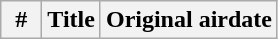<table class="wikitable plainrowheaders">
<tr>
<th width="20">#</th>
<th>Title</th>
<th>Original airdate<br>








</th>
</tr>
</table>
